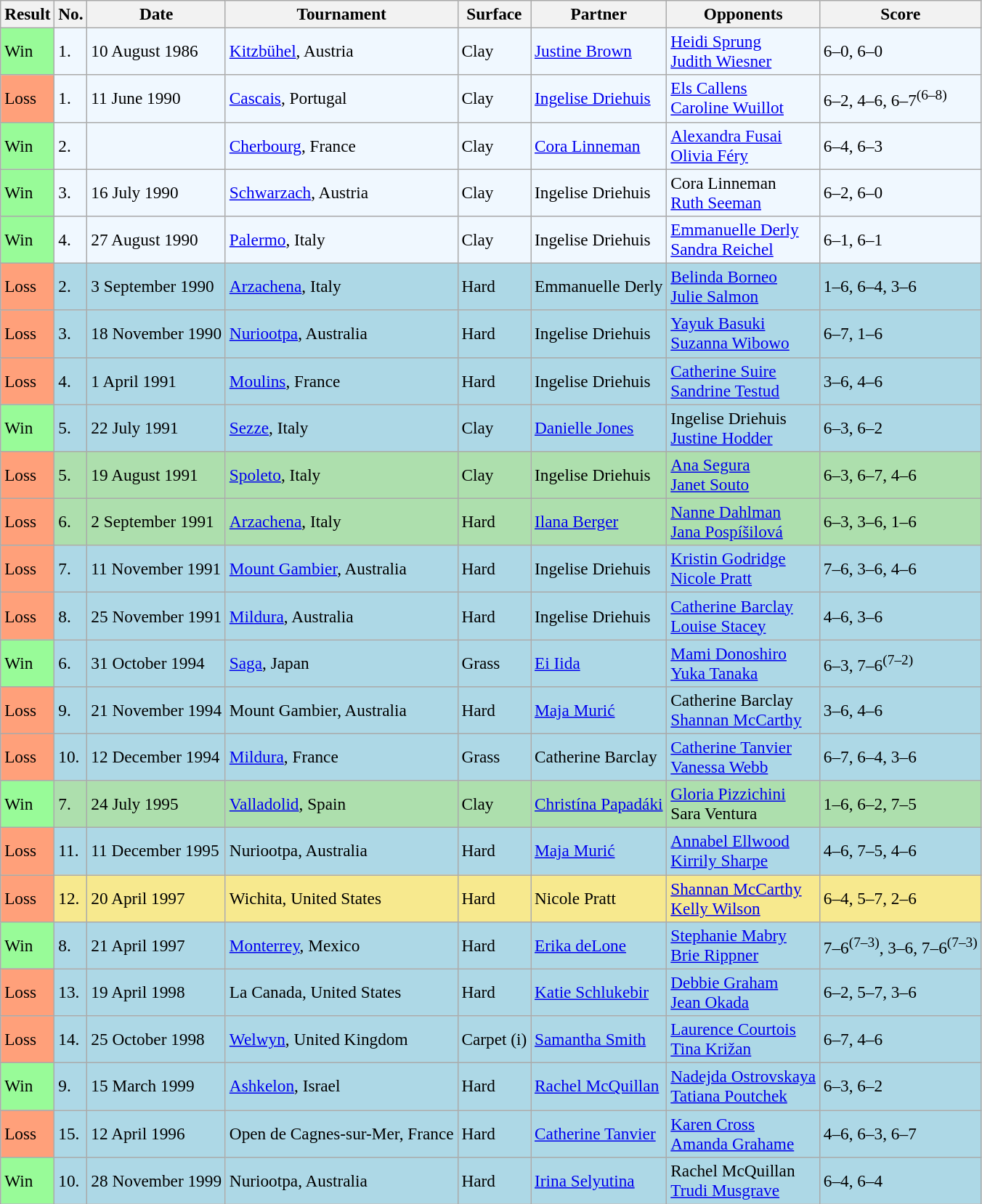<table class="sortable wikitable" style="font-size:97%;">
<tr>
<th>Result</th>
<th>No.</th>
<th>Date</th>
<th>Tournament</th>
<th>Surface</th>
<th>Partner</th>
<th>Opponents</th>
<th class="unsortable">Score</th>
</tr>
<tr style="background:#f0f8ff;">
<td style="background:#98fb98;">Win</td>
<td>1.</td>
<td>10 August 1986</td>
<td><a href='#'>Kitzbühel</a>, Austria</td>
<td>Clay</td>
<td> <a href='#'>Justine Brown</a></td>
<td> <a href='#'>Heidi Sprung</a> <br>  <a href='#'>Judith Wiesner</a></td>
<td>6–0, 6–0</td>
</tr>
<tr style="background:#f0f8ff;">
<td style="background:#ffa07a;">Loss</td>
<td>1.</td>
<td>11 June 1990</td>
<td><a href='#'>Cascais</a>, Portugal</td>
<td>Clay</td>
<td> <a href='#'>Ingelise Driehuis</a></td>
<td> <a href='#'>Els Callens</a> <br>  <a href='#'>Caroline Wuillot</a></td>
<td>6–2, 4–6, 6–7<sup>(6–8)</sup></td>
</tr>
<tr style="background:#f0f8ff;">
<td style="background:#98fb98;">Win</td>
<td>2.</td>
<td></td>
<td><a href='#'>Cherbourg</a>, France</td>
<td>Clay</td>
<td> <a href='#'>Cora Linneman</a></td>
<td> <a href='#'>Alexandra Fusai</a> <br>  <a href='#'>Olivia Féry</a></td>
<td>6–4, 6–3</td>
</tr>
<tr style="background:#f0f8ff;">
<td style="background:#98fb98;">Win</td>
<td>3.</td>
<td>16 July 1990</td>
<td><a href='#'>Schwarzach</a>, Austria</td>
<td>Clay</td>
<td> Ingelise Driehuis</td>
<td> Cora Linneman <br>  <a href='#'>Ruth Seeman</a></td>
<td>6–2, 6–0</td>
</tr>
<tr style="background:#f0f8ff;">
<td style="background:#98fb98;">Win</td>
<td>4.</td>
<td>27 August 1990</td>
<td><a href='#'>Palermo</a>, Italy</td>
<td>Clay</td>
<td> Ingelise Driehuis</td>
<td> <a href='#'>Emmanuelle Derly</a> <br>  <a href='#'>Sandra Reichel</a></td>
<td>6–1, 6–1</td>
</tr>
<tr bgcolor=lightblue>
<td style="background:#ffa07a;">Loss</td>
<td>2.</td>
<td>3 September 1990</td>
<td><a href='#'>Arzachena</a>, Italy</td>
<td>Hard</td>
<td> Emmanuelle Derly</td>
<td> <a href='#'>Belinda Borneo</a> <br>  <a href='#'>Julie Salmon</a></td>
<td>1–6, 6–4, 3–6</td>
</tr>
<tr style="background:lightblue;">
<td style="background:#ffa07a;">Loss</td>
<td>3.</td>
<td>18 November 1990</td>
<td><a href='#'>Nuriootpa</a>, Australia</td>
<td>Hard</td>
<td> Ingelise Driehuis</td>
<td> <a href='#'>Yayuk Basuki</a> <br>  <a href='#'>Suzanna Wibowo</a></td>
<td>6–7, 1–6</td>
</tr>
<tr style="background:lightblue;">
<td style="background:#ffa07a;">Loss</td>
<td>4.</td>
<td>1 April 1991</td>
<td><a href='#'>Moulins</a>, France</td>
<td>Hard</td>
<td> Ingelise Driehuis</td>
<td> <a href='#'>Catherine Suire</a> <br>  <a href='#'>Sandrine Testud</a></td>
<td>3–6, 4–6</td>
</tr>
<tr style="background:lightblue;">
<td style="background:#98fb98;">Win</td>
<td>5.</td>
<td>22 July 1991</td>
<td><a href='#'>Sezze</a>, Italy</td>
<td>Clay</td>
<td> <a href='#'>Danielle Jones</a></td>
<td> Ingelise Driehuis <br>  <a href='#'>Justine Hodder</a></td>
<td>6–3, 6–2</td>
</tr>
<tr style="background:#addfad;">
<td style="background:#ffa07a;">Loss</td>
<td>5.</td>
<td>19 August 1991</td>
<td><a href='#'>Spoleto</a>, Italy</td>
<td>Clay</td>
<td> Ingelise Driehuis</td>
<td> <a href='#'>Ana Segura</a> <br>  <a href='#'>Janet Souto</a></td>
<td>6–3, 6–7, 4–6</td>
</tr>
<tr style="background:#addfad;">
<td style="background:#ffa07a;">Loss</td>
<td>6.</td>
<td>2 September 1991</td>
<td><a href='#'>Arzachena</a>, Italy</td>
<td>Hard</td>
<td> <a href='#'>Ilana Berger</a></td>
<td> <a href='#'>Nanne Dahlman</a> <br>  <a href='#'>Jana Pospíšilová</a></td>
<td>6–3, 3–6, 1–6</td>
</tr>
<tr style="background:lightblue;">
<td style="background:#ffa07a;">Loss</td>
<td>7.</td>
<td>11 November 1991</td>
<td><a href='#'>Mount Gambier</a>, Australia</td>
<td>Hard</td>
<td> Ingelise Driehuis</td>
<td> <a href='#'>Kristin Godridge</a> <br>  <a href='#'>Nicole Pratt</a></td>
<td>7–6, 3–6, 4–6</td>
</tr>
<tr style="background:lightblue;">
<td style="background:#ffa07a;">Loss</td>
<td>8.</td>
<td>25 November 1991</td>
<td><a href='#'>Mildura</a>, Australia</td>
<td>Hard</td>
<td> Ingelise Driehuis</td>
<td> <a href='#'>Catherine Barclay</a> <br>  <a href='#'>Louise Stacey</a></td>
<td>4–6, 3–6</td>
</tr>
<tr bgcolor="lightblue">
<td style="background:#98fb98;">Win</td>
<td>6.</td>
<td>31 October 1994</td>
<td><a href='#'>Saga</a>, Japan</td>
<td>Grass</td>
<td> <a href='#'>Ei Iida</a></td>
<td> <a href='#'>Mami Donoshiro</a> <br>  <a href='#'>Yuka Tanaka</a></td>
<td>6–3, 7–6<sup>(7–2)</sup></td>
</tr>
<tr bgcolor="lightblue">
<td style="background:#ffa07a;">Loss</td>
<td>9.</td>
<td>21 November 1994</td>
<td>Mount Gambier, Australia</td>
<td>Hard</td>
<td> <a href='#'>Maja Murić</a></td>
<td> Catherine Barclay <br>  <a href='#'>Shannan McCarthy</a></td>
<td>3–6, 4–6</td>
</tr>
<tr style="background:lightblue;">
<td style="background:#ffa07a;">Loss</td>
<td>10.</td>
<td>12 December 1994</td>
<td><a href='#'>Mildura</a>, France</td>
<td>Grass</td>
<td> Catherine Barclay</td>
<td> <a href='#'>Catherine Tanvier</a> <br>  <a href='#'>Vanessa Webb</a></td>
<td>6–7, 6–4, 3–6</td>
</tr>
<tr style="background:#addfad;">
<td style="background:#98fb98;">Win</td>
<td>7.</td>
<td>24 July 1995</td>
<td><a href='#'>Valladolid</a>, Spain</td>
<td>Clay</td>
<td> <a href='#'>Christína Papadáki</a></td>
<td> <a href='#'>Gloria Pizzichini</a> <br>  Sara Ventura</td>
<td>1–6, 6–2, 7–5</td>
</tr>
<tr bgcolor="lightblue">
<td style="background:#ffa07a;">Loss</td>
<td>11.</td>
<td>11 December 1995</td>
<td>Nuriootpa, Australia</td>
<td>Hard</td>
<td> <a href='#'>Maja Murić</a></td>
<td> <a href='#'>Annabel Ellwood</a> <br>  <a href='#'>Kirrily Sharpe</a></td>
<td>4–6, 7–5, 4–6</td>
</tr>
<tr bgcolor="#F7E98E">
<td style="background:#ffa07a;">Loss</td>
<td>12.</td>
<td>20 April 1997</td>
<td>Wichita, United States</td>
<td>Hard</td>
<td> Nicole Pratt</td>
<td> <a href='#'>Shannan McCarthy</a> <br>  <a href='#'>Kelly Wilson</a></td>
<td>6–4, 5–7, 2–6</td>
</tr>
<tr bgcolor="lightblue">
<td style="background:#98fb98;">Win</td>
<td>8.</td>
<td>21 April 1997</td>
<td><a href='#'>Monterrey</a>, Mexico</td>
<td>Hard</td>
<td> <a href='#'>Erika deLone</a></td>
<td> <a href='#'>Stephanie Mabry</a> <br>  <a href='#'>Brie Rippner</a></td>
<td>7–6<sup>(7–3)</sup>, 3–6, 7–6<sup>(7–3)</sup></td>
</tr>
<tr bgcolor="lightblue">
<td style="background:#ffa07a;">Loss</td>
<td>13.</td>
<td>19 April 1998</td>
<td>La Canada, United States</td>
<td>Hard</td>
<td> <a href='#'>Katie Schlukebir</a></td>
<td> <a href='#'>Debbie Graham</a> <br>  <a href='#'>Jean Okada</a></td>
<td>6–2, 5–7, 3–6</td>
</tr>
<tr style="background:lightblue;">
<td style="background:#ffa07a;">Loss</td>
<td>14.</td>
<td>25 October 1998</td>
<td><a href='#'>Welwyn</a>, United Kingdom</td>
<td>Carpet (i)</td>
<td> <a href='#'>Samantha Smith</a></td>
<td> <a href='#'>Laurence Courtois</a> <br>  <a href='#'>Tina Križan</a></td>
<td>6–7, 4–6</td>
</tr>
<tr style="background:lightblue;">
<td style="background:#98fb98;">Win</td>
<td>9.</td>
<td>15 March 1999</td>
<td><a href='#'>Ashkelon</a>, Israel</td>
<td>Hard</td>
<td> <a href='#'>Rachel McQuillan</a></td>
<td> <a href='#'>Nadejda Ostrovskaya</a> <br>  <a href='#'>Tatiana Poutchek</a></td>
<td>6–3, 6–2</td>
</tr>
<tr style="background:lightblue;">
<td style="background:#ffa07a;">Loss</td>
<td>15.</td>
<td>12 April 1996</td>
<td>Open de Cagnes-sur-Mer, France</td>
<td>Hard</td>
<td> <a href='#'>Catherine Tanvier</a></td>
<td> <a href='#'>Karen Cross</a> <br>  <a href='#'>Amanda Grahame</a></td>
<td>4–6, 6–3, 6–7</td>
</tr>
<tr style="background:lightblue;">
<td style="background:#98fb98;">Win</td>
<td>10.</td>
<td>28 November 1999</td>
<td>Nuriootpa, Australia</td>
<td>Hard</td>
<td> <a href='#'>Irina Selyutina</a></td>
<td> Rachel McQuillan <br>  <a href='#'>Trudi Musgrave</a></td>
<td>6–4, 6–4</td>
</tr>
</table>
